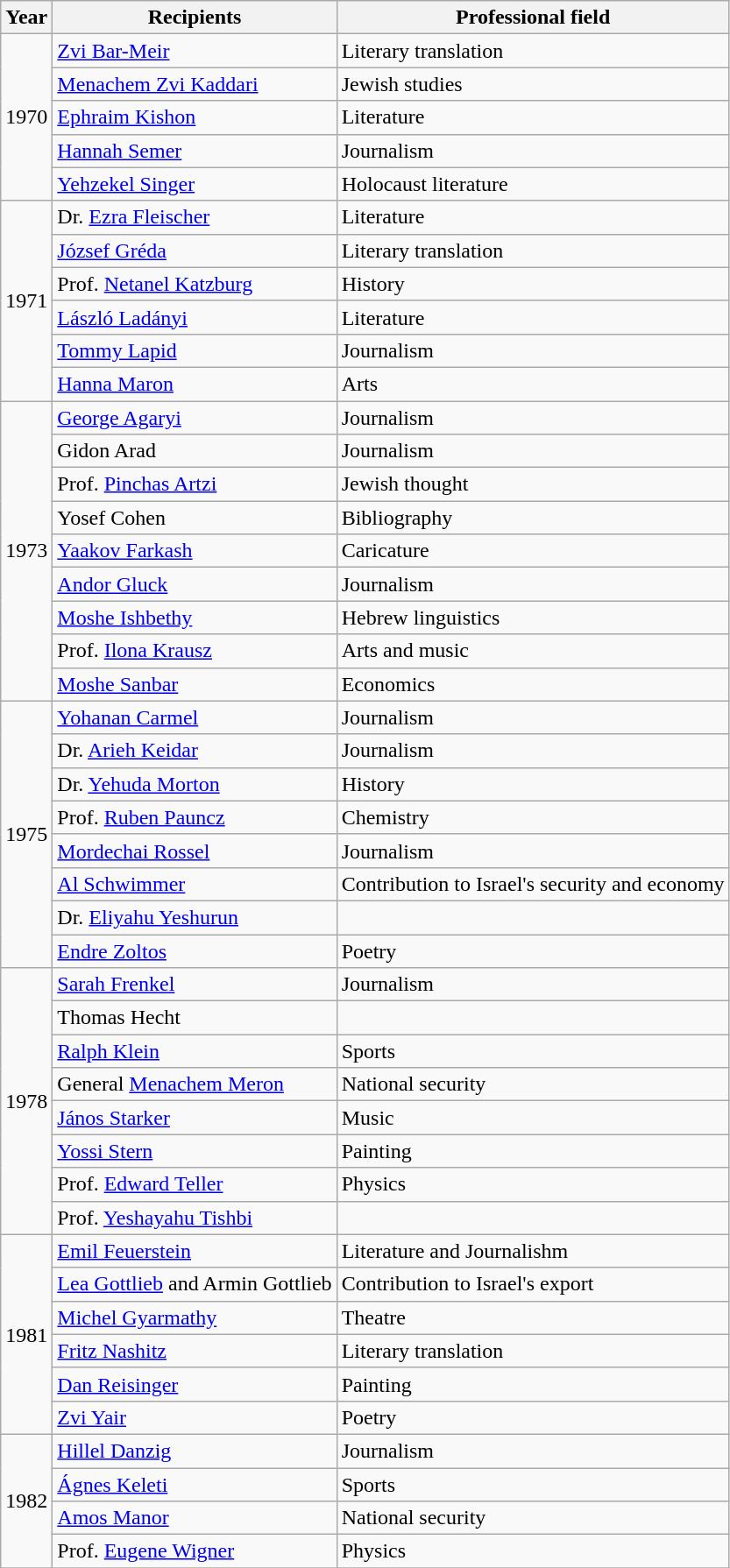<table class="wikitable">
<tr>
<th>Year</th>
<th>Recipients</th>
<th>Professional field</th>
</tr>
<tr>
<td rowspan="5">1970</td>
<td> <a href='#'>Zvi Bar-Meir</a></td>
<td>Literary translation</td>
</tr>
<tr>
<td> <a href='#'>Menachem Zvi Kaddari</a></td>
<td>Jewish studies</td>
</tr>
<tr>
<td> <a href='#'>Ephraim Kishon</a></td>
<td>Literature</td>
</tr>
<tr>
<td> <a href='#'>Hannah Semer</a></td>
<td>Journalism</td>
</tr>
<tr>
<td> <a href='#'>Yehzekel Singer</a></td>
<td>Holocaust literature</td>
</tr>
<tr>
<td rowspan="6">1971</td>
<td> Dr. <a href='#'>Ezra Fleischer</a></td>
<td>Literature</td>
</tr>
<tr>
<td> <a href='#'>József Gréda</a></td>
<td>Literary translation</td>
</tr>
<tr>
<td> Prof. <a href='#'>Netanel Katzburg</a></td>
<td>History</td>
</tr>
<tr>
<td> <a href='#'>László Ladányi</a></td>
<td>Literature</td>
</tr>
<tr>
<td> <a href='#'>Tommy Lapid</a></td>
<td>Journalism</td>
</tr>
<tr>
<td> <a href='#'>Hanna Maron</a></td>
<td>Arts</td>
</tr>
<tr>
<td rowspan="9">1973</td>
<td><a href='#'>George Agaryi</a></td>
<td>Journalism</td>
</tr>
<tr>
<td> Gidon Arad</td>
<td>Journalism</td>
</tr>
<tr>
<td> Prof. <a href='#'>Pinchas Artzi</a></td>
<td>Jewish thought</td>
</tr>
<tr>
<td> Yosef Cohen</td>
<td>Bibliography</td>
</tr>
<tr>
<td> <a href='#'>Yaakov Farkash</a></td>
<td>Caricature</td>
</tr>
<tr>
<td><a href='#'>Andor Gluck</a></td>
<td>Journalism</td>
</tr>
<tr>
<td> <a href='#'>Moshe Ishbethy</a></td>
<td>Hebrew linguistics</td>
</tr>
<tr>
<td> Prof. <a href='#'>Ilona Krausz</a></td>
<td>Arts and music</td>
</tr>
<tr>
<td> <a href='#'>Moshe Sanbar</a></td>
<td>Economics</td>
</tr>
<tr>
<td rowspan="8">1975</td>
<td> <a href='#'>Yohanan Carmel</a></td>
<td>Journalism</td>
</tr>
<tr>
<td> Dr. <a href='#'>Arieh Keidar</a></td>
<td>Journalism</td>
</tr>
<tr>
<td> Dr. <a href='#'>Yehuda Morton</a></td>
<td>History</td>
</tr>
<tr>
<td> Prof. <a href='#'>Ruben Pauncz</a></td>
<td>Chemistry</td>
</tr>
<tr>
<td> <a href='#'>Mordechai Rossel</a></td>
<td>Journalism</td>
</tr>
<tr>
<td> <a href='#'>Al Schwimmer</a></td>
<td>Contribution to Israel's security and economy</td>
</tr>
<tr>
<td> Dr. <a href='#'>Eliyahu Yeshurun</a></td>
</tr>
<tr>
<td><a href='#'>Endre Zoltos</a></td>
<td>Poetry</td>
</tr>
<tr>
<td rowspan="8">1978</td>
<td> <a href='#'>Sarah Frenkel</a></td>
<td>Journalism</td>
</tr>
<tr>
<td> Thomas Hecht</td>
<td></td>
</tr>
<tr>
<td> <a href='#'>Ralph Klein</a></td>
<td>Sports</td>
</tr>
<tr>
<td> General <a href='#'>Menachem Meron</a></td>
<td>National security</td>
</tr>
<tr>
<td> <a href='#'>János Starker</a></td>
<td>Music</td>
</tr>
<tr>
<td> <a href='#'>Yossi Stern</a></td>
<td>Painting</td>
</tr>
<tr>
<td> Prof. <a href='#'>Edward Teller</a></td>
<td>Physics</td>
</tr>
<tr>
<td> Prof. <a href='#'>Yeshayahu Tishbi</a></td>
<td></td>
</tr>
<tr>
<td rowspan="6">1981</td>
<td> <a href='#'>Emil Feuerstein</a></td>
<td>Literature and Journalishm</td>
</tr>
<tr>
<td> <a href='#'>Lea Gottlieb</a> and Armin Gottlieb</td>
<td>Contribution to Israel's export</td>
</tr>
<tr>
<td> <a href='#'>Michel Gyarmathy</a></td>
<td>Theatre</td>
</tr>
<tr>
<td> <a href='#'>Fritz Nashitz</a></td>
<td>Literary translation</td>
</tr>
<tr>
<td> <a href='#'>Dan Reisinger</a></td>
<td>Painting</td>
</tr>
<tr>
<td> <a href='#'>Zvi Yair</a></td>
<td>Poetry</td>
</tr>
<tr>
<td rowspan="4">1982</td>
<td> <a href='#'>Hillel Danzig</a></td>
<td>Journalism</td>
</tr>
<tr>
<td> <a href='#'>Ágnes Keleti</a></td>
<td>Sports</td>
</tr>
<tr>
<td> <a href='#'>Amos Manor</a></td>
<td>National security</td>
</tr>
<tr>
<td> Prof. <a href='#'>Eugene Wigner</a></td>
<td>Physics</td>
</tr>
<tr>
</tr>
</table>
